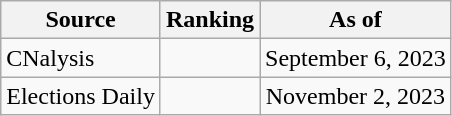<table class="wikitable" style="text-align:center">
<tr>
<th>Source</th>
<th>Ranking</th>
<th>As of</th>
</tr>
<tr>
<td align=left>CNalysis</td>
<td></td>
<td>September 6, 2023</td>
</tr>
<tr>
<td align=left>Elections Daily</td>
<td></td>
<td>November 2, 2023</td>
</tr>
</table>
